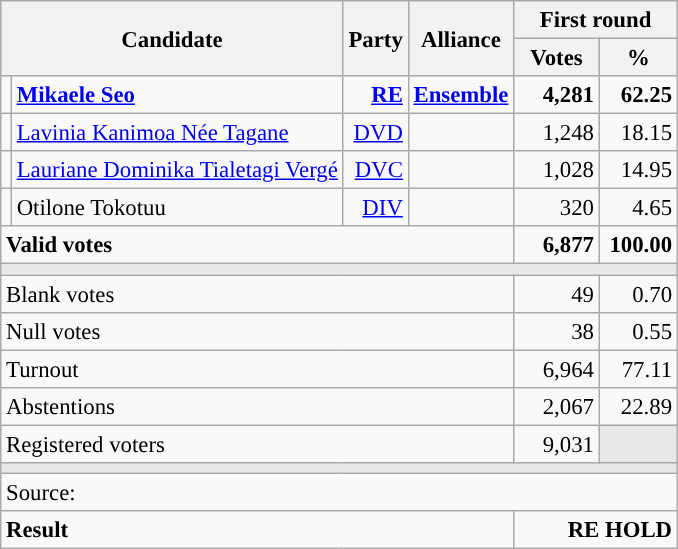<table class="wikitable" style="text-align:right;font-size:95%;">
<tr>
<th colspan="2" rowspan="2">Candidate</th>
<th colspan="1" rowspan="2">Party</th>
<th colspan="1" rowspan="2">Alliance</th>
<th colspan="2">First round</th>
</tr>
<tr>
<th style="width:50px;">Votes</th>
<th style="width:45px;">%</th>
</tr>
<tr>
<td style="color:inherit;background:"></td>
<td style="text-align:left;"><strong><a href='#'>Mikaele Seo</a></strong></td>
<td><a href='#'><strong>RE</strong></a></td>
<td><a href='#'><strong>Ensemble</strong></a></td>
<td><strong>4,281</strong></td>
<td><strong>62.25</strong></td>
</tr>
<tr>
<td style="color:inherit;background:"></td>
<td style="text-align:left;"><a href='#'>Lavinia Kanimoa Née Tagane</a></td>
<td><a href='#'>DVD</a></td>
<td></td>
<td>1,248</td>
<td>18.15</td>
</tr>
<tr>
<td style="color:inherit;background:"></td>
<td style="text-align:left;"><a href='#'>Lauriane Dominika Tialetagi Vergé</a></td>
<td><a href='#'>DVC</a></td>
<td></td>
<td>1,028</td>
<td>14.95</td>
</tr>
<tr>
<td style="color:inherit;background:"></td>
<td style="text-align:left;">Otilone Tokotuu</td>
<td><a href='#'>DIV</a></td>
<td></td>
<td>320</td>
<td>4.65</td>
</tr>
<tr style="font-weight:bold;">
<td colspan="4" style="text-align:left;">Valid votes</td>
<td>6,877</td>
<td>100.00</td>
</tr>
<tr>
<td colspan="6" style="background:#E9E9E9;"></td>
</tr>
<tr>
<td colspan="4" style="text-align:left;">Blank votes</td>
<td>49</td>
<td>0.70</td>
</tr>
<tr>
<td colspan="4" style="text-align:left;">Null votes</td>
<td>38</td>
<td>0.55</td>
</tr>
<tr>
<td colspan="4" style="text-align:left;">Turnout</td>
<td>6,964</td>
<td>77.11</td>
</tr>
<tr>
<td colspan="4" style="text-align:left;">Abstentions</td>
<td>2,067</td>
<td>22.89</td>
</tr>
<tr>
<td colspan="4" style="text-align:left;">Registered voters</td>
<td>9,031</td>
<td style="color:inherit;background:#E9E9E9;"></td>
</tr>
<tr>
<td colspan="6" style="background:#E9E9E9;"></td>
</tr>
<tr>
<td colspan="6" style="text-align:left;">Source: </td>
</tr>
<tr style="font-weight:bold">
<td colspan="4" style="text-align:left;">Result</td>
<td colspan="4" style="background-color:"><strong>RE HOLD</strong></td>
</tr>
</table>
